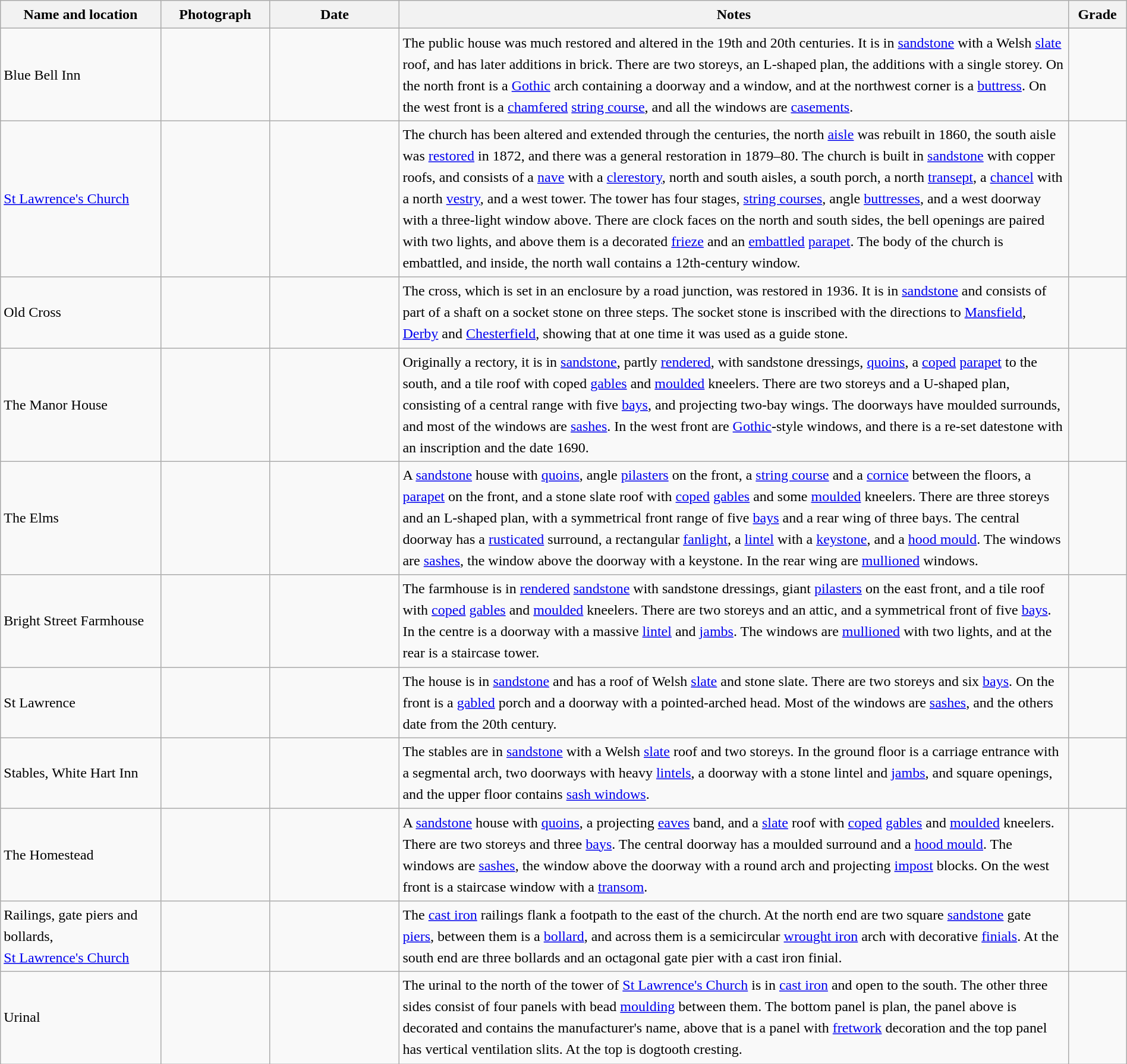<table class="wikitable sortable plainrowheaders" style="width:100%; border:0; text-align:left; line-height:150%;">
<tr>
<th scope="col"  style="width:150px">Name and location</th>
<th scope="col"  style="width:100px" class="unsortable">Photograph</th>
<th scope="col"  style="width:120px">Date</th>
<th scope="col"  style="width:650px" class="unsortable">Notes</th>
<th scope="col"  style="width:50px">Grade</th>
</tr>
<tr>
<td>Blue Bell Inn<br><small></small></td>
<td></td>
<td align="center"></td>
<td>The public house was much restored and altered in the 19th and 20th centuries.  It is in <a href='#'>sandstone</a> with a Welsh <a href='#'>slate</a> roof, and has later additions in brick.  There are two storeys, an L-shaped plan, the additions with a single storey.  On the north front is a <a href='#'>Gothic</a> arch containing a doorway and a window, and at the northwest corner is a <a href='#'>buttress</a>.  On the west front is a <a href='#'>chamfered</a> <a href='#'>string course</a>, and all the windows are <a href='#'>casements</a>.</td>
<td align="center" ></td>
</tr>
<tr>
<td><a href='#'>St Lawrence's Church</a><br><small></small></td>
<td></td>
<td align="center"></td>
<td>The church has been altered and extended through the centuries, the north <a href='#'>aisle</a> was rebuilt in 1860, the south aisle was <a href='#'>restored</a> in 1872, and there was a general restoration in 1879–80.  The church is built in <a href='#'>sandstone</a> with copper roofs, and consists of a <a href='#'>nave</a> with a <a href='#'>clerestory</a>, north and south aisles, a south porch, a north <a href='#'>transept</a>, a <a href='#'>chancel</a> with a north <a href='#'>vestry</a>, and a west tower.  The tower has four stages, <a href='#'>string courses</a>, angle <a href='#'>buttresses</a>, and a west doorway with a three-light window above.  There are clock faces on the north and south sides, the bell openings are paired with two lights, and above them is a decorated <a href='#'>frieze</a> and an <a href='#'>embattled</a> <a href='#'>parapet</a>.  The body of the church is embattled, and inside, the north wall contains a 12th-century window.</td>
<td align="center" ></td>
</tr>
<tr>
<td>Old Cross<br><small></small></td>
<td></td>
<td align="center"></td>
<td>The cross, which is set in an enclosure by a road junction, was restored in 1936.  It is in <a href='#'>sandstone</a> and consists of part of a shaft on a socket stone on three steps.  The socket stone is inscribed with the directions to <a href='#'>Mansfield</a>, <a href='#'>Derby</a> and <a href='#'>Chesterfield</a>, showing that at one time it was used as a guide stone.</td>
<td align="center" ></td>
</tr>
<tr>
<td>The Manor House<br><small></small></td>
<td></td>
<td align="center"></td>
<td>Originally a rectory, it is in <a href='#'>sandstone</a>, partly <a href='#'>rendered</a>, with sandstone dressings, <a href='#'>quoins</a>, a <a href='#'>coped</a> <a href='#'>parapet</a> to the south, and a tile roof with coped <a href='#'>gables</a> and <a href='#'>moulded</a> kneelers.  There are two storeys and a U-shaped plan, consisting of a central range with five <a href='#'>bays</a>, and projecting two-bay wings.  The doorways have moulded surrounds, and most of the windows are <a href='#'>sashes</a>.  In the west front are <a href='#'>Gothic</a>-style windows, and there is a re-set datestone with an inscription and the date 1690.</td>
<td align="center" ></td>
</tr>
<tr>
<td>The Elms<br><small></small></td>
<td></td>
<td align="center"></td>
<td>A <a href='#'>sandstone</a> house with <a href='#'>quoins</a>, angle <a href='#'>pilasters</a> on the front, a <a href='#'>string course</a> and a <a href='#'>cornice</a> between the floors, a <a href='#'>parapet</a> on the front, and a stone slate roof with <a href='#'>coped</a> <a href='#'>gables</a> and some <a href='#'>moulded</a> kneelers.  There are three storeys and an L-shaped plan, with a symmetrical front range of five <a href='#'>bays</a> and a rear wing of three bays.  The central doorway has a <a href='#'>rusticated</a> surround, a rectangular <a href='#'>fanlight</a>, a <a href='#'>lintel</a> with a <a href='#'>keystone</a>, and a <a href='#'>hood mould</a>.  The windows are <a href='#'>sashes</a>, the window above the doorway with a keystone.  In the rear wing are <a href='#'>mullioned</a> windows.</td>
<td align="center" ></td>
</tr>
<tr>
<td>Bright Street Farmhouse<br><small></small></td>
<td></td>
<td align="center"></td>
<td>The farmhouse is in <a href='#'>rendered</a> <a href='#'>sandstone</a> with sandstone dressings, giant <a href='#'>pilasters</a> on the east front, and a tile roof with <a href='#'>coped</a> <a href='#'>gables</a> and <a href='#'>moulded</a> kneelers.  There are two storeys and an attic, and a symmetrical front of five <a href='#'>bays</a>.  In the centre is a doorway with a massive <a href='#'>lintel</a> and <a href='#'>jambs</a>.  The windows are <a href='#'>mullioned</a> with two lights, and at the rear is a staircase tower.</td>
<td align="center" ></td>
</tr>
<tr>
<td>St Lawrence<br><small></small></td>
<td></td>
<td align="center"></td>
<td>The house is in <a href='#'>sandstone</a> and has a roof of Welsh <a href='#'>slate</a> and stone slate.  There are two storeys and six <a href='#'>bays</a>. On the front is a <a href='#'>gabled</a> porch and a doorway with a pointed-arched head.  Most of the windows are <a href='#'>sashes</a>, and the others date from the 20th century.</td>
<td align="center" ></td>
</tr>
<tr>
<td>Stables, White Hart Inn<br><small></small></td>
<td></td>
<td align="center"></td>
<td>The stables are in <a href='#'>sandstone</a> with a Welsh <a href='#'>slate</a> roof and two storeys.  In the ground floor is a carriage entrance with a segmental arch, two doorways with heavy <a href='#'>lintels</a>, a doorway with a stone lintel and <a href='#'>jambs</a>, and square openings, and the upper floor contains <a href='#'>sash windows</a>.</td>
<td align="center" ></td>
</tr>
<tr>
<td>The Homestead<br><small></small></td>
<td></td>
<td align="center"></td>
<td>A <a href='#'>sandstone</a> house with <a href='#'>quoins</a>, a projecting <a href='#'>eaves</a> band, and a <a href='#'>slate</a> roof with <a href='#'>coped</a> <a href='#'>gables</a> and <a href='#'>moulded</a> kneelers.  There are two storeys and three <a href='#'>bays</a>.  The central doorway has a moulded surround and a <a href='#'>hood mould</a>.  The windows are <a href='#'>sashes</a>, the window above the doorway with a round arch and projecting <a href='#'>impost</a> blocks.  On the west front is a staircase window with a <a href='#'>transom</a>.</td>
<td align="center" ></td>
</tr>
<tr>
<td>Railings, gate piers and bollards,<br><a href='#'>St Lawrence's Church</a><br><small></small></td>
<td></td>
<td align="center"></td>
<td>The <a href='#'>cast iron</a> railings flank a footpath to the east of the church.  At the north end are two square <a href='#'>sandstone</a> gate <a href='#'>piers</a>, between them is a <a href='#'>bollard</a>, and across them is a semicircular <a href='#'>wrought iron</a> arch with decorative <a href='#'>finials</a>.  At the south end are three bollards and an octagonal gate pier with a cast iron finial.</td>
<td align="center" ></td>
</tr>
<tr>
<td>Urinal<br><small></small></td>
<td></td>
<td align="center"></td>
<td>The urinal to the north of the tower of <a href='#'>St Lawrence's Church</a> is in <a href='#'>cast iron</a> and open to the south.  The other three sides consist of four panels with bead <a href='#'>moulding</a> between them.  The bottom panel is plan, the panel above is decorated and contains the manufacturer's name, above that is a panel with <a href='#'>fretwork</a> decoration and the top panel has vertical ventilation slits.  At the top is dogtooth cresting.</td>
<td align="center" ></td>
</tr>
<tr>
</tr>
</table>
